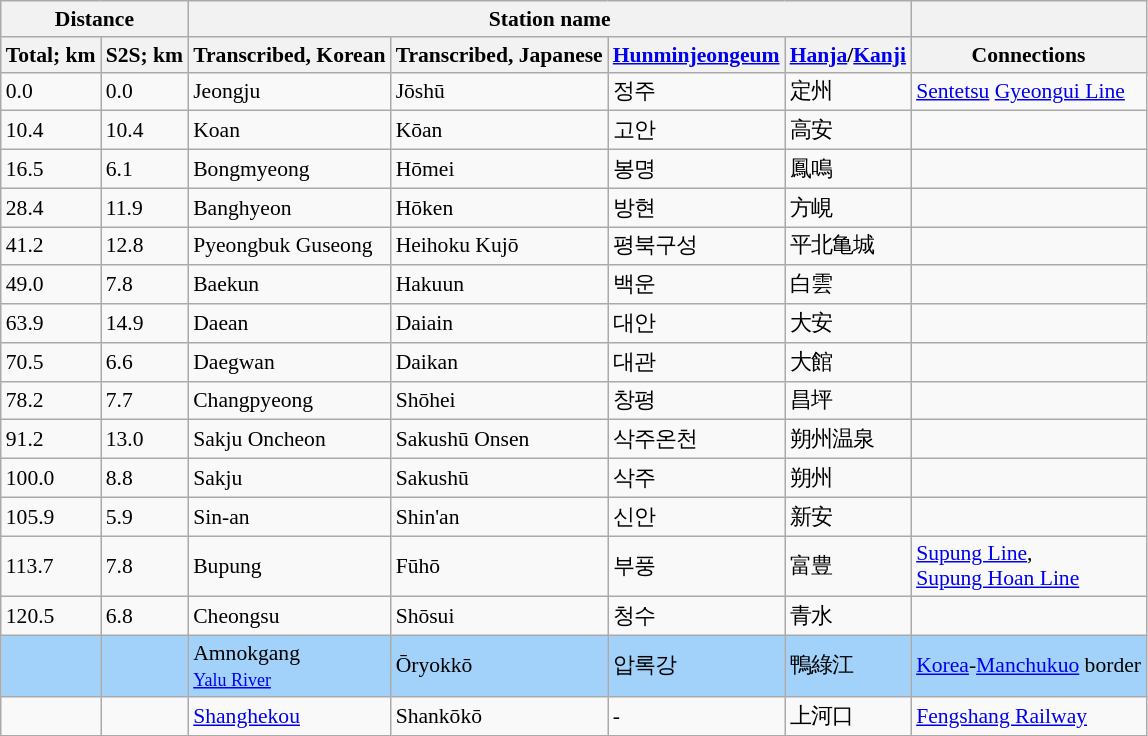<table class="wikitable" style="font-size:90%;">
<tr>
<th colspan="2">Distance</th>
<th colspan="4">Station name</th>
<th colspan="3"></th>
</tr>
<tr>
<th>Total; km</th>
<th>S2S; km</th>
<th>Transcribed, Korean</th>
<th>Transcribed, Japanese</th>
<th><a href='#'>Hunminjeongeum</a></th>
<th><a href='#'>Hanja</a>/<a href='#'>Kanji</a></th>
<th>Connections</th>
</tr>
<tr>
<td>0.0</td>
<td>0.0</td>
<td>Jeongju</td>
<td>Jōshū</td>
<td>정주</td>
<td>定州</td>
<td><a href='#'>Sentetsu</a> <a href='#'>Gyeongui Line</a></td>
</tr>
<tr>
<td>10.4</td>
<td>10.4</td>
<td>Koan</td>
<td>Kōan</td>
<td>고안</td>
<td>高安</td>
<td></td>
</tr>
<tr>
<td>16.5</td>
<td>6.1</td>
<td>Bongmyeong</td>
<td>Hōmei</td>
<td>봉명</td>
<td>鳳鳴</td>
<td></td>
</tr>
<tr>
<td>28.4</td>
<td>11.9</td>
<td>Banghyeon</td>
<td>Hōken</td>
<td>방현</td>
<td>方峴</td>
<td></td>
</tr>
<tr>
<td>41.2</td>
<td>12.8</td>
<td>Pyeongbuk Guseong</td>
<td>Heihoku Kujō</td>
<td>평북구성</td>
<td>平北亀城</td>
<td></td>
</tr>
<tr>
<td>49.0</td>
<td>7.8</td>
<td>Baekun</td>
<td>Hakuun</td>
<td>백운</td>
<td>白雲</td>
<td></td>
</tr>
<tr>
<td>63.9</td>
<td>14.9</td>
<td>Daean</td>
<td>Daiain</td>
<td>대안</td>
<td>大安</td>
<td></td>
</tr>
<tr>
<td>70.5</td>
<td>6.6</td>
<td>Daegwan</td>
<td>Daikan</td>
<td>대관</td>
<td>大館</td>
<td></td>
</tr>
<tr>
<td>78.2</td>
<td>7.7</td>
<td>Changpyeong</td>
<td>Shōhei</td>
<td>창평</td>
<td>昌坪</td>
<td></td>
</tr>
<tr>
<td>91.2</td>
<td>13.0</td>
<td>Sakju Oncheon</td>
<td>Sakushū Onsen</td>
<td>삭주온천</td>
<td>朔州温泉</td>
<td></td>
</tr>
<tr>
<td>100.0</td>
<td>8.8</td>
<td>Sakju</td>
<td>Sakushū</td>
<td>삭주</td>
<td>朔州</td>
<td></td>
</tr>
<tr>
<td>105.9</td>
<td>5.9</td>
<td>Sin-an</td>
<td>Shin'an</td>
<td>신안</td>
<td>新安</td>
<td></td>
</tr>
<tr>
<td>113.7</td>
<td>7.8</td>
<td>Bupung</td>
<td>Fūhō</td>
<td>부풍</td>
<td>富豊</td>
<td><a href='#'>Supung Line</a>,<br><a href='#'>Supung Hoan Line</a></td>
</tr>
<tr>
<td>120.5</td>
<td>6.8</td>
<td>Cheongsu</td>
<td>Shōsui</td>
<td>청수</td>
<td>青水</td>
<td></td>
</tr>
<tr>
<td bgcolor=#A2D2FA></td>
<td bgcolor=#A2D2FA></td>
<td bgcolor=#A2D2FA>Amnokgang<br><small><a href='#'>Yalu River</a></small></td>
<td bgcolor=#A2D2FA>Ōryokkō</td>
<td bgcolor=#A2D2FA>압록강</td>
<td bgcolor=#A2D2FA>鴨綠江</td>
<td bgcolor=#A2D2FA><a href='#'>Korea</a>-<a href='#'>Manchukuo</a> border</td>
</tr>
<tr>
<td></td>
<td></td>
<td><a href='#'>Shanghekou</a></td>
<td>Shankōkō</td>
<td>-</td>
<td>上河口</td>
<td><a href='#'>Fengshang Railway</a></td>
</tr>
</table>
